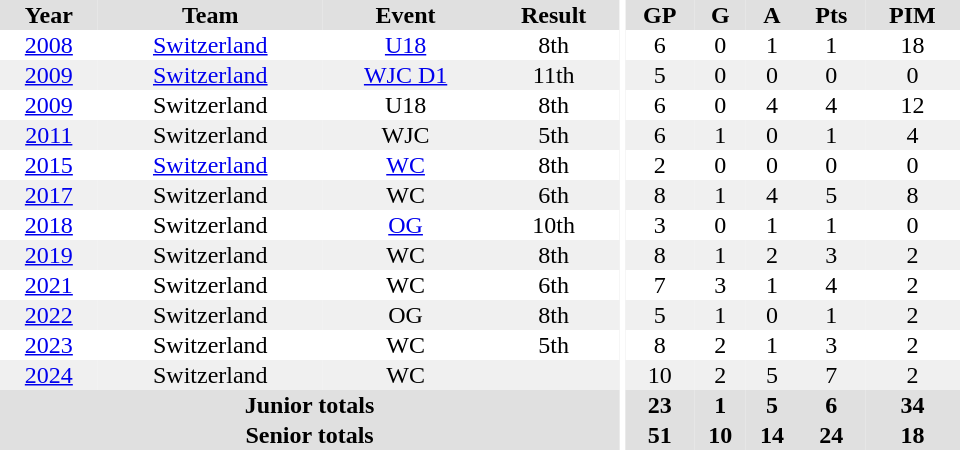<table border="0" cellpadding="1" cellspacing="0" ID="Table3" style="text-align:center; width:40em">
<tr ALIGN="center" bgcolor="#e0e0e0">
<th>Year</th>
<th>Team</th>
<th>Event</th>
<th>Result</th>
<th rowspan="99" bgcolor="#ffffff"></th>
<th>GP</th>
<th>G</th>
<th>A</th>
<th>Pts</th>
<th>PIM</th>
</tr>
<tr>
<td><a href='#'>2008</a></td>
<td><a href='#'>Switzerland</a></td>
<td><a href='#'>U18</a></td>
<td>8th</td>
<td>6</td>
<td>0</td>
<td>1</td>
<td>1</td>
<td>18</td>
</tr>
<tr bgcolor="#f0f0f0">
<td><a href='#'>2009</a></td>
<td><a href='#'>Switzerland</a></td>
<td><a href='#'>WJC D1</a></td>
<td>11th</td>
<td>5</td>
<td>0</td>
<td>0</td>
<td>0</td>
<td>0</td>
</tr>
<tr>
<td><a href='#'>2009</a></td>
<td>Switzerland</td>
<td>U18</td>
<td>8th</td>
<td>6</td>
<td>0</td>
<td>4</td>
<td>4</td>
<td>12</td>
</tr>
<tr bgcolor="#f0f0f0">
<td><a href='#'>2011</a></td>
<td>Switzerland</td>
<td>WJC</td>
<td>5th</td>
<td>6</td>
<td>1</td>
<td>0</td>
<td>1</td>
<td>4</td>
</tr>
<tr>
<td><a href='#'>2015</a></td>
<td><a href='#'>Switzerland</a></td>
<td><a href='#'>WC</a></td>
<td>8th</td>
<td>2</td>
<td>0</td>
<td>0</td>
<td>0</td>
<td>0</td>
</tr>
<tr bgcolor="#f0f0f0">
<td><a href='#'>2017</a></td>
<td>Switzerland</td>
<td>WC</td>
<td>6th</td>
<td>8</td>
<td>1</td>
<td>4</td>
<td>5</td>
<td>8</td>
</tr>
<tr>
<td><a href='#'>2018</a></td>
<td>Switzerland</td>
<td><a href='#'>OG</a></td>
<td>10th</td>
<td>3</td>
<td>0</td>
<td>1</td>
<td>1</td>
<td>0</td>
</tr>
<tr bgcolor="#f0f0f0">
<td><a href='#'>2019</a></td>
<td>Switzerland</td>
<td>WC</td>
<td>8th</td>
<td>8</td>
<td>1</td>
<td>2</td>
<td>3</td>
<td>2</td>
</tr>
<tr>
<td><a href='#'>2021</a></td>
<td>Switzerland</td>
<td>WC</td>
<td>6th</td>
<td>7</td>
<td>3</td>
<td>1</td>
<td>4</td>
<td>2</td>
</tr>
<tr bgcolor="#f0f0f0">
<td><a href='#'>2022</a></td>
<td>Switzerland</td>
<td>OG</td>
<td>8th</td>
<td>5</td>
<td>1</td>
<td>0</td>
<td>1</td>
<td>2</td>
</tr>
<tr>
<td><a href='#'>2023</a></td>
<td>Switzerland</td>
<td>WC</td>
<td>5th</td>
<td>8</td>
<td>2</td>
<td>1</td>
<td>3</td>
<td>2</td>
</tr>
<tr bgcolor="#f0f0f0">
<td><a href='#'>2024</a></td>
<td>Switzerland</td>
<td>WC</td>
<td></td>
<td>10</td>
<td>2</td>
<td>5</td>
<td>7</td>
<td>2</td>
</tr>
<tr bgcolor="#e0e0e0">
<th colspan="4">Junior totals</th>
<th>23</th>
<th>1</th>
<th>5</th>
<th>6</th>
<th>34</th>
</tr>
<tr bgcolor="#e0e0e0">
<th colspan="4">Senior totals</th>
<th>51</th>
<th>10</th>
<th>14</th>
<th>24</th>
<th>18</th>
</tr>
</table>
